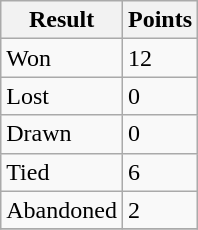<table class="wikitable">
<tr>
<th>Result</th>
<th>Points</th>
</tr>
<tr>
<td>Won</td>
<td>12</td>
</tr>
<tr>
<td>Lost</td>
<td>0</td>
</tr>
<tr>
<td>Drawn</td>
<td>0</td>
</tr>
<tr>
<td>Tied</td>
<td>6</td>
</tr>
<tr>
<td>Abandoned</td>
<td>2</td>
</tr>
<tr>
</tr>
</table>
